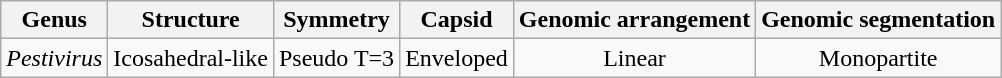<table class="wikitable sortable" style="text-align:center">
<tr>
<th>Genus</th>
<th>Structure</th>
<th>Symmetry</th>
<th>Capsid</th>
<th>Genomic arrangement</th>
<th>Genomic segmentation</th>
</tr>
<tr>
<td><em>Pestivirus</em></td>
<td>Icosahedral-like</td>
<td>Pseudo T=3</td>
<td>Enveloped</td>
<td>Linear</td>
<td>Monopartite</td>
</tr>
</table>
